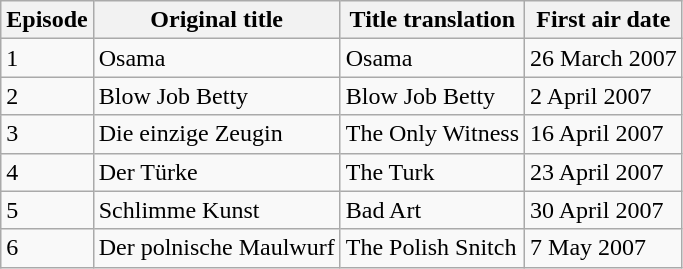<table class="wikitable">
<tr>
<th>Episode</th>
<th>Original title</th>
<th>Title translation</th>
<th>First air date</th>
</tr>
<tr>
<td>1</td>
<td>Osama</td>
<td>Osama</td>
<td>26 March 2007</td>
</tr>
<tr>
<td>2</td>
<td>Blow Job Betty</td>
<td>Blow Job Betty</td>
<td>2 April 2007</td>
</tr>
<tr>
<td>3</td>
<td>Die einzige Zeugin</td>
<td>The Only Witness</td>
<td>16 April 2007</td>
</tr>
<tr>
<td>4</td>
<td>Der Türke</td>
<td>The Turk</td>
<td>23 April 2007</td>
</tr>
<tr>
<td>5</td>
<td>Schlimme Kunst</td>
<td>Bad Art</td>
<td>30 April 2007</td>
</tr>
<tr>
<td>6</td>
<td>Der polnische Maulwurf</td>
<td>The Polish Snitch</td>
<td>7 May 2007</td>
</tr>
</table>
